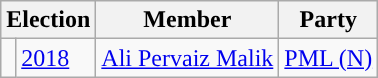<table class="wikitable">
<tr>
<th colspan="2">Election</th>
<th>Member</th>
<th>Party</th>
</tr>
<tr>
<td style="background-color: "></td>
<td><a href='#'>2018</a></td>
<td><a href='#'>Ali Pervaiz Malik</a></td>
<td><a href='#'>PML (N)</a></td>
</tr>
</table>
